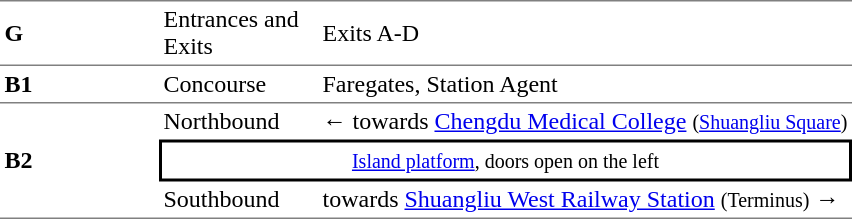<table cellspacing=0 cellpadding=3>
<tr>
<td style="border-top:solid 1px gray;border-bottom:solid 1px gray;" width=100><strong>G</strong></td>
<td style="border-top:solid 1px gray;border-bottom:solid 1px gray;" width=100>Entrances and Exits</td>
<td style="border-top:solid 1px gray;border-bottom:solid 1px gray;" width=350>Exits A-D</td>
</tr>
<tr>
<td style="border-bottom:solid 1px gray;"><strong>B1</strong></td>
<td style="border-bottom:solid 1px gray;">Concourse</td>
<td style="border-bottom:solid 1px gray;">Faregates, Station Agent</td>
</tr>
<tr>
<td style="border-bottom:solid 1px gray;" rowspan=3><strong>B2</strong></td>
<td>Northbound</td>
<td>←  towards <a href='#'>Chengdu Medical College</a> <small>(<a href='#'>Shuangliu Square</a>)</small></td>
</tr>
<tr>
<td style="border-right:solid 2px black;border-left:solid 2px black;border-top:solid 2px black;border-bottom:solid 2px black;text-align:center;" colspan=2><small><a href='#'>Island platform</a>, doors open on the left</small></td>
</tr>
<tr>
<td style="border-bottom:solid 1px gray;">Southbound</td>
<td style="border-bottom:solid 1px gray;">  towards <a href='#'>Shuangliu West Railway Station</a> <small>(Terminus)</small> →</td>
</tr>
</table>
